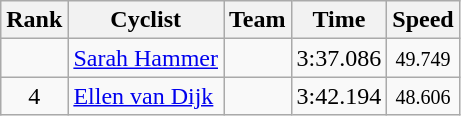<table class="wikitable sortable" style="text-align:center;">
<tr>
<th>Rank</th>
<th class="unsortable">Cyclist</th>
<th>Team</th>
<th>Time</th>
<th>Speed</th>
</tr>
<tr>
<td align=center></td>
<td align="left"><a href='#'>Sarah Hammer</a></td>
<td align="left"></td>
<td>3:37.086</td>
<td><small>49.749</small></td>
</tr>
<tr>
<td align=center>4</td>
<td align="left"><a href='#'>Ellen van Dijk</a></td>
<td align="left"></td>
<td>3:42.194</td>
<td><small>48.606</small></td>
</tr>
</table>
